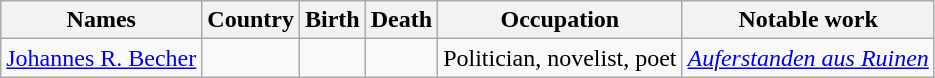<table class="wikitable sortable" border="1" style="border-spacing:0; style="width:100%;">
<tr>
<th>Names</th>
<th>Country</th>
<th>Birth</th>
<th>Death</th>
<th>Occupation</th>
<th>Notable work</th>
</tr>
<tr>
<td><a href='#'>Johannes R. Becher</a></td>
<td></td>
<td></td>
<td></td>
<td>Politician, novelist, poet</td>
<td><em><a href='#'>Auferstanden aus Ruinen</a></em></td>
</tr>
</table>
